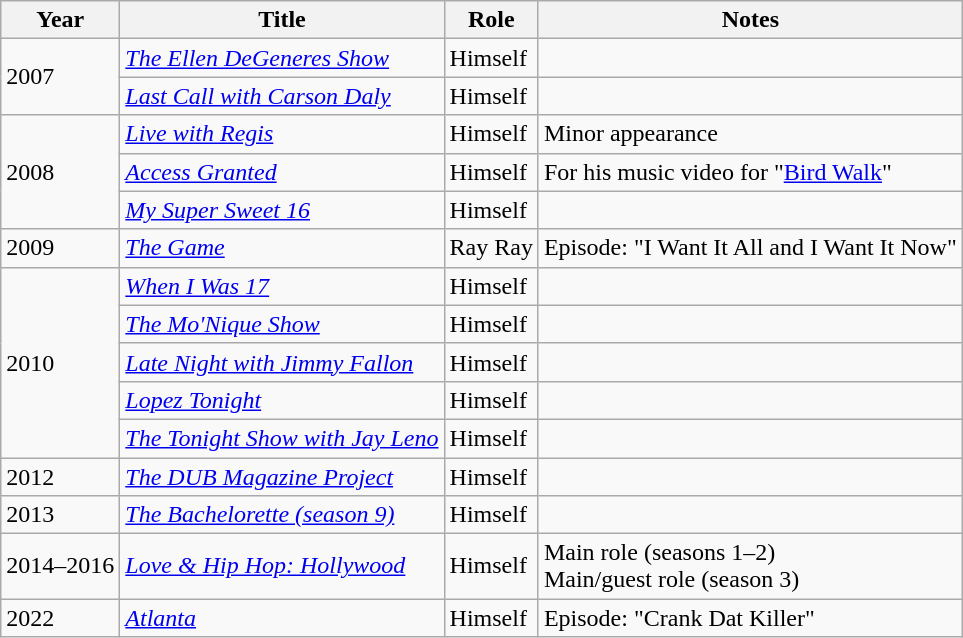<table class="wikitable">
<tr>
<th>Year</th>
<th>Title</th>
<th>Role</th>
<th>Notes</th>
</tr>
<tr>
<td rowspan="2">2007</td>
<td><em><a href='#'>The Ellen DeGeneres Show</a></em></td>
<td>Himself</td>
<td></td>
</tr>
<tr>
<td><em><a href='#'>Last Call with Carson Daly</a></em></td>
<td>Himself</td>
<td></td>
</tr>
<tr>
<td rowspan="3">2008</td>
<td><em><a href='#'>Live with Regis</a></em></td>
<td>Himself</td>
<td>Minor appearance</td>
</tr>
<tr>
<td><em><a href='#'>Access Granted</a></em></td>
<td>Himself</td>
<td>For his music video for "<a href='#'>Bird Walk</a>"</td>
</tr>
<tr>
<td><em><a href='#'>My Super Sweet 16</a></em></td>
<td>Himself</td>
<td></td>
</tr>
<tr>
<td>2009</td>
<td><em><a href='#'>The Game</a></em></td>
<td>Ray Ray</td>
<td>Episode: "I Want It All and I Want It Now"</td>
</tr>
<tr>
<td rowspan="5">2010</td>
<td><em><a href='#'>When I Was 17</a></em></td>
<td>Himself</td>
<td></td>
</tr>
<tr>
<td><em><a href='#'>The Mo'Nique Show</a></em></td>
<td>Himself</td>
<td></td>
</tr>
<tr>
<td><em><a href='#'>Late Night with Jimmy Fallon</a></em></td>
<td>Himself</td>
<td></td>
</tr>
<tr>
<td><em><a href='#'>Lopez Tonight</a></em></td>
<td>Himself</td>
<td></td>
</tr>
<tr>
<td><em><a href='#'>The Tonight Show with Jay Leno</a></em></td>
<td>Himself</td>
<td></td>
</tr>
<tr>
<td>2012</td>
<td><em><a href='#'>The DUB Magazine Project</a></em></td>
<td>Himself</td>
<td></td>
</tr>
<tr>
<td>2013</td>
<td><em><a href='#'>The Bachelorette (season 9)</a></em></td>
<td>Himself</td>
<td></td>
</tr>
<tr>
<td>2014–2016</td>
<td><em><a href='#'>Love & Hip Hop: Hollywood</a></em></td>
<td>Himself</td>
<td>Main role (seasons 1–2)<br>Main/guest role (season 3)</td>
</tr>
<tr>
<td>2022</td>
<td><em><a href='#'>Atlanta</a></em></td>
<td>Himself</td>
<td>Episode: "Crank Dat Killer"</td>
</tr>
</table>
